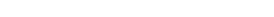<table style="width:22%; text-align:center;">
<tr style="color:white;">
<td style="background:"><strong>16</strong></td>
<td style="background:"><strong>8</strong></td>
<td style="background:"><strong>12</strong></td>
</tr>
</table>
